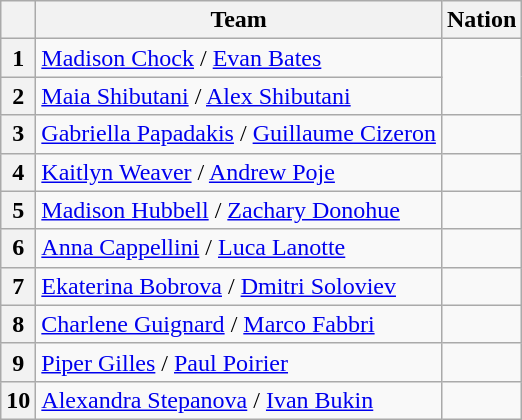<table class="wikitable sortable" style="text-align:left">
<tr>
<th scope="col"></th>
<th scope="col">Team</th>
<th scope="col">Nation</th>
</tr>
<tr>
<th scope="row">1</th>
<td><a href='#'>Madison Chock</a> / <a href='#'>Evan Bates</a></td>
<td rowspan="2"></td>
</tr>
<tr>
<th scope="row">2</th>
<td><a href='#'>Maia Shibutani</a> / <a href='#'>Alex Shibutani</a></td>
</tr>
<tr>
<th scope="row">3</th>
<td><a href='#'>Gabriella Papadakis</a> / <a href='#'>Guillaume Cizeron</a></td>
<td></td>
</tr>
<tr>
<th scope="row">4</th>
<td><a href='#'>Kaitlyn Weaver</a> / <a href='#'>Andrew Poje</a></td>
<td></td>
</tr>
<tr>
<th scope="row">5</th>
<td><a href='#'>Madison Hubbell</a> / <a href='#'>Zachary Donohue</a></td>
<td></td>
</tr>
<tr>
<th scope="row">6</th>
<td><a href='#'>Anna Cappellini</a> / <a href='#'>Luca Lanotte</a></td>
<td></td>
</tr>
<tr>
<th scope="row">7</th>
<td><a href='#'>Ekaterina Bobrova</a> / <a href='#'>Dmitri Soloviev</a></td>
<td></td>
</tr>
<tr>
<th scope="row">8</th>
<td><a href='#'>Charlene Guignard</a> / <a href='#'>Marco Fabbri</a></td>
<td></td>
</tr>
<tr>
<th scope="row">9</th>
<td><a href='#'>Piper Gilles</a> / <a href='#'>Paul Poirier</a></td>
<td></td>
</tr>
<tr>
<th scope="row">10</th>
<td><a href='#'>Alexandra Stepanova</a> / <a href='#'>Ivan Bukin</a></td>
<td></td>
</tr>
</table>
